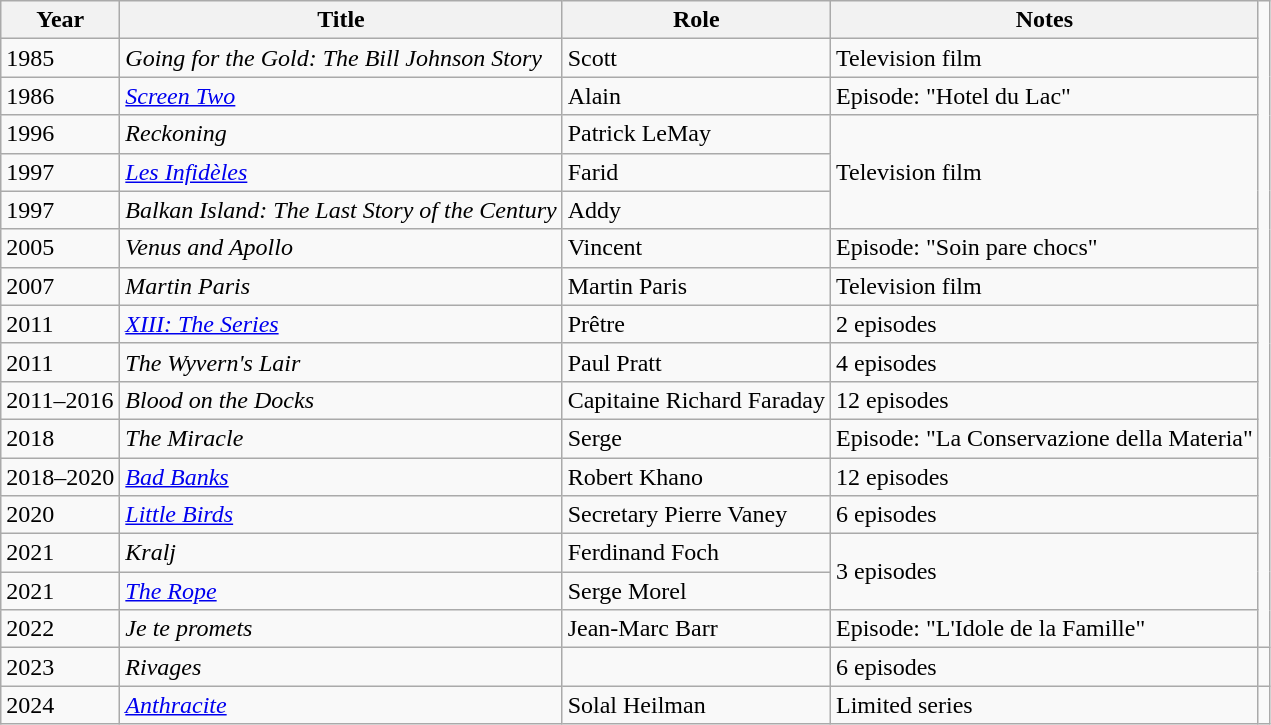<table class="wikitable sortable">
<tr>
<th>Year</th>
<th>Title</th>
<th>Role</th>
<th>Notes</th>
</tr>
<tr>
<td>1985</td>
<td><em>Going for the Gold: The Bill Johnson Story</em></td>
<td>Scott</td>
<td>Television film</td>
</tr>
<tr>
<td>1986</td>
<td><em><a href='#'>Screen Two</a></em></td>
<td>Alain</td>
<td>Episode: "Hotel du Lac"</td>
</tr>
<tr>
<td>1996</td>
<td><em>Reckoning</em></td>
<td>Patrick LeMay</td>
<td rowspan="3">Television film</td>
</tr>
<tr>
<td>1997</td>
<td><em><a href='#'>Les Infidèles</a></em></td>
<td>Farid</td>
</tr>
<tr>
<td>1997</td>
<td><em>Balkan Island: The Last Story of the Century</em></td>
<td>Addy</td>
</tr>
<tr>
<td>2005</td>
<td><em>Venus and Apollo</em></td>
<td>Vincent</td>
<td>Episode: "Soin pare chocs"</td>
</tr>
<tr>
<td>2007</td>
<td><em>Martin Paris</em></td>
<td>Martin Paris</td>
<td>Television film</td>
</tr>
<tr>
<td>2011</td>
<td><em><a href='#'>XIII: The Series</a></em></td>
<td>Prêtre</td>
<td>2 episodes</td>
</tr>
<tr>
<td>2011</td>
<td><em>The Wyvern's Lair</em></td>
<td>Paul Pratt</td>
<td>4 episodes</td>
</tr>
<tr>
<td>2011–2016</td>
<td><em>Blood on the Docks</em></td>
<td>Capitaine Richard Faraday</td>
<td>12 episodes</td>
</tr>
<tr>
<td>2018</td>
<td><em>The Miracle</em></td>
<td>Serge</td>
<td>Episode: "La Conservazione della Materia"</td>
</tr>
<tr>
<td>2018–2020</td>
<td><em><a href='#'>Bad Banks</a></em></td>
<td>Robert Khano</td>
<td>12 episodes</td>
</tr>
<tr>
<td>2020</td>
<td><a href='#'><em>Little Birds</em></a></td>
<td>Secretary Pierre Vaney</td>
<td>6 episodes</td>
</tr>
<tr>
<td>2021</td>
<td><em>Kralj</em></td>
<td>Ferdinand Foch</td>
<td rowspan="2">3 episodes</td>
</tr>
<tr>
<td>2021</td>
<td><em><a href='#'>The Rope</a></em></td>
<td>Serge Morel</td>
</tr>
<tr>
<td>2022</td>
<td><em>Je te promets</em></td>
<td>Jean-Marc Barr</td>
<td>Episode: "L'Idole de la Famille"</td>
</tr>
<tr>
<td>2023</td>
<td><em>Rivages</em></td>
<td></td>
<td>6 episodes</td>
<td></td>
</tr>
<tr>
<td>2024</td>
<td><em><a href='#'>Anthracite</a></em></td>
<td>Solal Heilman</td>
<td>Limited series</td>
</tr>
</table>
